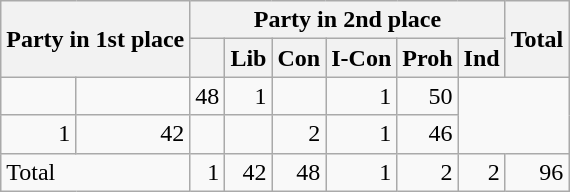<table class="wikitable" style="text-align:right;">
<tr>
<th rowspan="2" colspan="2" style="text-align:left;">Party in 1st place</th>
<th colspan="6">Party in 2nd place</th>
<th rowspan="2">Total</th>
</tr>
<tr>
<th></th>
<th>Lib</th>
<th>Con</th>
<th>I-Con</th>
<th>Proh</th>
<th>Ind</th>
</tr>
<tr>
<td></td>
<td></td>
<td>48</td>
<td>1</td>
<td></td>
<td>1</td>
<td>50</td>
</tr>
<tr>
<td>1</td>
<td>42</td>
<td></td>
<td></td>
<td>2</td>
<td>1</td>
<td>46</td>
</tr>
<tr>
<td colspan="2" style="text-align:left;">Total</td>
<td>1</td>
<td>42</td>
<td>48</td>
<td>1</td>
<td>2</td>
<td>2</td>
<td>96</td>
</tr>
</table>
